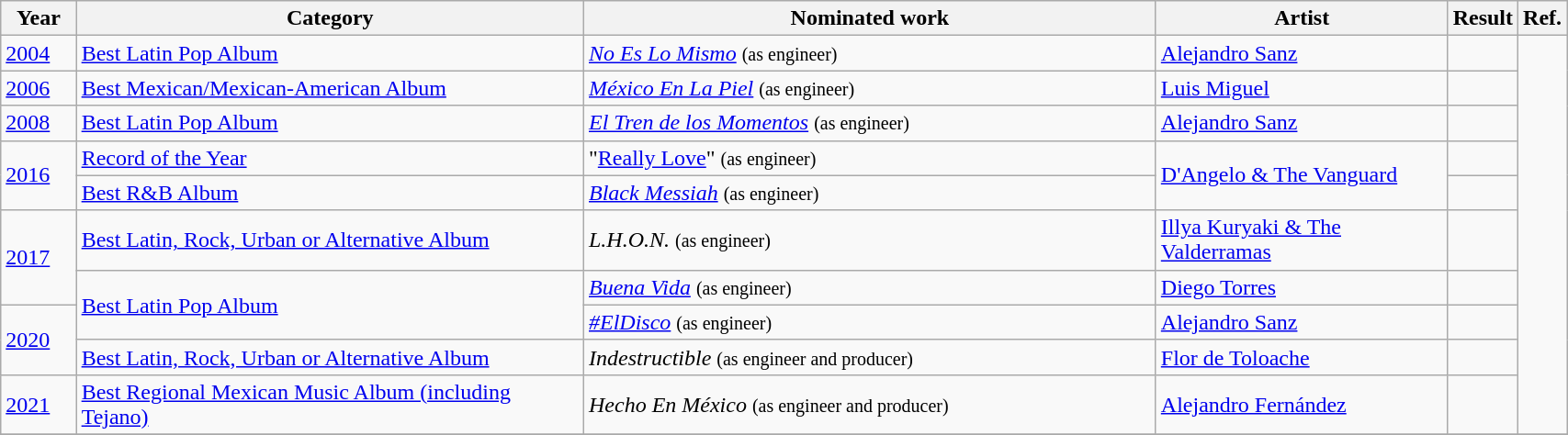<table class="wikitable" style="width:90%;">
<tr>
<th width=5%>Year</th>
<th style="width:35%;">Category</th>
<th style="width:40%;">Nominated work</th>
<th style="width:25%;">Artist</th>
<th style="width:15%;">Result</th>
<th style="width:5%;">Ref.</th>
</tr>
<tr>
<td><a href='#'>2004</a></td>
<td><a href='#'>Best Latin Pop Album</a></td>
<td><em><a href='#'>No Es Lo Mismo</a></em> <small>(as engineer)</small></td>
<td><a href='#'>Alejandro Sanz</a></td>
<td></td>
<td rowspan="10"><br><br><br></td>
</tr>
<tr>
<td><a href='#'>2006</a></td>
<td><a href='#'>Best Mexican/Mexican-American Album</a></td>
<td><em><a href='#'>México En La Piel</a></em> <small>(as engineer)</small></td>
<td><a href='#'>Luis Miguel</a></td>
<td></td>
</tr>
<tr>
<td><a href='#'>2008</a></td>
<td><a href='#'>Best Latin Pop Album</a></td>
<td><em><a href='#'>El Tren de los Momentos</a></em> <small>(as engineer)</small></td>
<td><a href='#'>Alejandro Sanz</a></td>
<td></td>
</tr>
<tr>
<td rowspan="2"><a href='#'>2016</a></td>
<td><a href='#'>Record of the Year</a></td>
<td>"<a href='#'>Really Love</a>" <small>(as engineer)</small></td>
<td rowspan="2"><a href='#'>D'Angelo & The Vanguard</a></td>
<td></td>
</tr>
<tr>
<td><a href='#'>Best R&B Album</a></td>
<td><em><a href='#'>Black Messiah</a></em> <small>(as engineer)</small></td>
<td></td>
</tr>
<tr>
<td rowspan="2"><a href='#'>2017</a></td>
<td><a href='#'>Best Latin, Rock, Urban or Alternative Album</a></td>
<td><em>L.H.O.N.</em> <small>(as engineer)</small></td>
<td><a href='#'>Illya Kuryaki & The Valderramas</a></td>
<td></td>
</tr>
<tr>
<td rowspan="2"><a href='#'>Best Latin Pop Album</a></td>
<td><em><a href='#'>Buena Vida</a></em> <small>(as engineer)</small></td>
<td><a href='#'>Diego Torres</a></td>
<td></td>
</tr>
<tr>
<td rowspan="2"><a href='#'>2020</a></td>
<td><em><a href='#'>#ElDisco</a></em> <small>(as engineer)</small></td>
<td><a href='#'>Alejandro Sanz</a></td>
<td></td>
</tr>
<tr>
<td><a href='#'>Best Latin, Rock, Urban or Alternative Album</a></td>
<td><em>Indestructible</em> <small>(as engineer and producer)</small></td>
<td><a href='#'>Flor de Toloache</a></td>
<td></td>
</tr>
<tr>
<td><a href='#'>2021</a></td>
<td><a href='#'>Best Regional Mexican Music Album (including Tejano)</a></td>
<td><em>Hecho En México</em> <small>(as engineer and producer)</small></td>
<td><a href='#'>Alejandro Fernández</a></td>
<td></td>
</tr>
<tr>
</tr>
</table>
